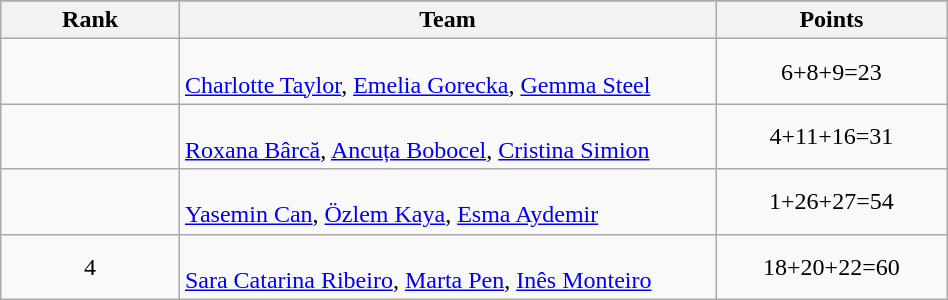<table class="wikitable" style="text-align:center;" width="50%">
<tr>
</tr>
<tr>
<th width=10%>Rank</th>
<th width=30%>Team</th>
<th width=10%>Points</th>
</tr>
<tr>
<td></td>
<td align=left><br><a href='#'>Charlotte Taylor</a>, <a href='#'>Emelia Gorecka</a>, <a href='#'>Gemma Steel</a></td>
<td>6+8+9=23</td>
</tr>
<tr>
<td></td>
<td align=left><br><a href='#'>Roxana Bârcă</a>, <a href='#'>Ancuța Bobocel</a>, <a href='#'>Cristina Simion</a></td>
<td>4+11+16=31</td>
</tr>
<tr>
<td></td>
<td align=left><br><a href='#'>Yasemin Can</a>, <a href='#'>Özlem Kaya</a>, <a href='#'>Esma Aydemir</a></td>
<td>1+26+27=54</td>
</tr>
<tr>
<td>4</td>
<td align=left><br><a href='#'>Sara Catarina Ribeiro</a>, <a href='#'>Marta Pen</a>, <a href='#'>Inês Monteiro</a></td>
<td>18+20+22=60</td>
</tr>
</table>
